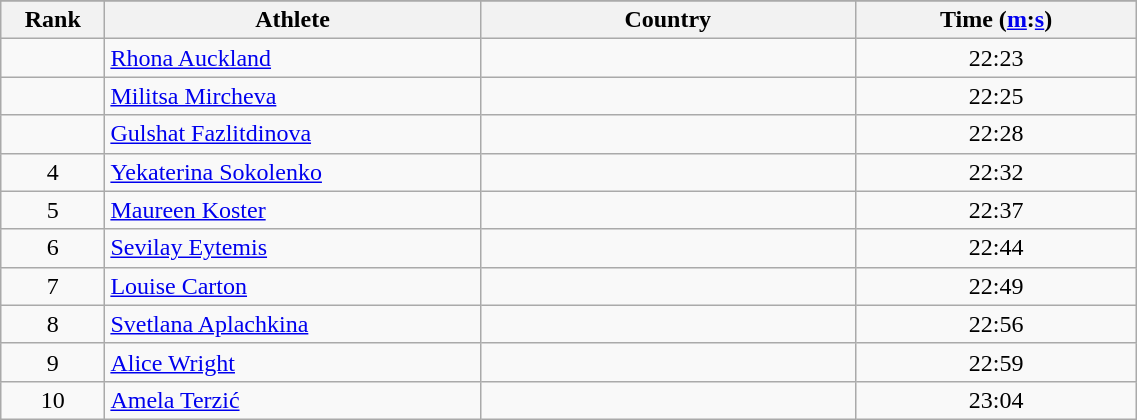<table class="wikitable" style="text-align:center;" width="60%">
<tr>
</tr>
<tr>
<th width=5%>Rank</th>
<th width=20%>Athlete</th>
<th width=20%>Country</th>
<th width=15%>Time (<a href='#'>m</a>:<a href='#'>s</a>)</th>
</tr>
<tr>
<td></td>
<td align="left"><a href='#'>Rhona Auckland</a></td>
<td align="left"></td>
<td>22:23</td>
</tr>
<tr>
<td></td>
<td align="left"><a href='#'>Militsa Mircheva</a></td>
<td align="left"></td>
<td>22:25</td>
</tr>
<tr>
<td></td>
<td align="left"><a href='#'>Gulshat Fazlitdinova</a></td>
<td align="left"></td>
<td>22:28</td>
</tr>
<tr>
<td>4</td>
<td align="left"><a href='#'>Yekaterina Sokolenko</a></td>
<td align="left"></td>
<td>22:32</td>
</tr>
<tr>
<td>5</td>
<td align="left"><a href='#'>Maureen Koster</a></td>
<td align="left"></td>
<td>22:37</td>
</tr>
<tr>
<td>6</td>
<td align="left"><a href='#'>Sevilay Eytemis</a></td>
<td align="left"></td>
<td>22:44</td>
</tr>
<tr>
<td>7</td>
<td align="left"><a href='#'>Louise Carton</a></td>
<td align="left"></td>
<td>22:49</td>
</tr>
<tr>
<td>8</td>
<td align="left"><a href='#'>Svetlana Aplachkina</a></td>
<td align="left"></td>
<td>22:56</td>
</tr>
<tr>
<td>9</td>
<td align="left"><a href='#'>Alice Wright</a></td>
<td align="left"></td>
<td>22:59</td>
</tr>
<tr>
<td>10</td>
<td align="left"><a href='#'>Amela Terzić</a></td>
<td align="left"></td>
<td>23:04</td>
</tr>
</table>
